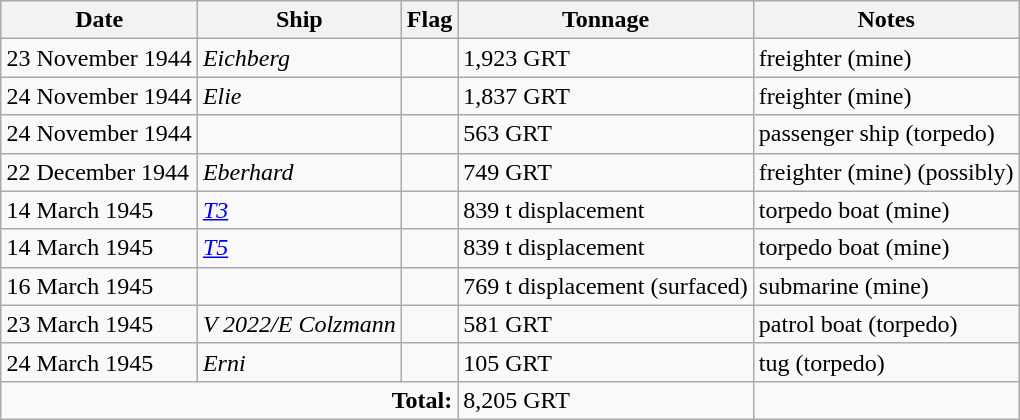<table class="wikitable" style="margin:1em auto;">
<tr>
<th>Date</th>
<th>Ship</th>
<th>Flag</th>
<th>Tonnage</th>
<th>Notes</th>
</tr>
<tr>
<td>23 November 1944</td>
<td><em>Eichberg</em></td>
<td></td>
<td>1,923 GRT</td>
<td>freighter (mine)</td>
</tr>
<tr>
<td>24 November 1944</td>
<td><em>Elie</em></td>
<td></td>
<td>1,837 GRT</td>
<td>freighter (mine)</td>
</tr>
<tr>
<td>24 November 1944</td>
<td></td>
<td></td>
<td>563 GRT</td>
<td>passenger ship (torpedo)</td>
</tr>
<tr>
<td>22 December 1944</td>
<td><em>Eberhard</em></td>
<td></td>
<td>749 GRT</td>
<td>freighter (mine) (possibly)</td>
</tr>
<tr>
<td>14 March 1945</td>
<td><em><a href='#'>T3</a></em></td>
<td></td>
<td>839 t displacement</td>
<td>torpedo boat (mine)</td>
</tr>
<tr>
<td>14 March 1945</td>
<td><em><a href='#'>T5</a></em></td>
<td></td>
<td>839 t displacement</td>
<td>torpedo boat (mine)</td>
</tr>
<tr>
<td>16 March 1945</td>
<td></td>
<td></td>
<td>769 t displacement (surfaced)</td>
<td>submarine (mine)</td>
</tr>
<tr>
<td>23 March 1945</td>
<td><em>V 2022/E Colzmann</em></td>
<td></td>
<td>581 GRT</td>
<td>patrol boat (torpedo)</td>
</tr>
<tr>
<td>24 March 1945</td>
<td><em>Erni</em></td>
<td></td>
<td>105 GRT</td>
<td>tug (torpedo)</td>
</tr>
<tr>
<td colspan=3 align=right><strong>Total:</strong></td>
<td>8,205 GRT</td>
<td></td>
</tr>
</table>
